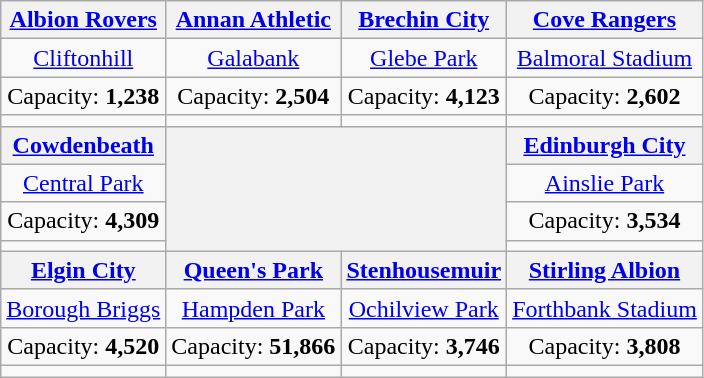<table class="wikitable" style="text-align:center">
<tr>
<th><a href='#'>Albion Rovers</a></th>
<th><a href='#'>Annan Athletic</a></th>
<th><a href='#'>Brechin City</a></th>
<th><a href='#'>Cove Rangers</a></th>
</tr>
<tr>
<td><a href='#'>Cliftonhill</a></td>
<td><a href='#'>Galabank</a></td>
<td><a href='#'>Glebe Park</a></td>
<td><a href='#'>Balmoral Stadium</a></td>
</tr>
<tr>
<td>Capacity: <strong>1,238</strong></td>
<td>Capacity: <strong>2,504</strong></td>
<td>Capacity: <strong>4,123</strong></td>
<td>Capacity: <strong>2,602</strong></td>
</tr>
<tr>
<td></td>
<td></td>
<td></td>
<td></td>
</tr>
<tr>
<th><a href='#'>Cowdenbeath</a></th>
<th colspan=2 rowspan=4><br></th>
<th><a href='#'>Edinburgh City</a></th>
</tr>
<tr>
<td><a href='#'>Central Park</a></td>
<td><a href='#'>Ainslie Park</a></td>
</tr>
<tr>
<td>Capacity: <strong>4,309</strong></td>
<td>Capacity: <strong>3,534</strong></td>
</tr>
<tr>
<td></td>
<td></td>
</tr>
<tr>
<th><a href='#'>Elgin City</a></th>
<th><a href='#'>Queen's Park</a></th>
<th><a href='#'>Stenhousemuir</a></th>
<th><a href='#'>Stirling Albion</a></th>
</tr>
<tr>
<td><a href='#'>Borough Briggs</a></td>
<td><a href='#'>Hampden Park</a></td>
<td><a href='#'>Ochilview Park</a></td>
<td><a href='#'>Forthbank Stadium</a></td>
</tr>
<tr>
<td>Capacity: <strong>4,520</strong></td>
<td>Capacity: <strong>51,866</strong></td>
<td>Capacity: <strong>3,746</strong></td>
<td>Capacity: <strong>3,808</strong></td>
</tr>
<tr>
<td></td>
<td></td>
<td></td>
<td></td>
</tr>
</table>
